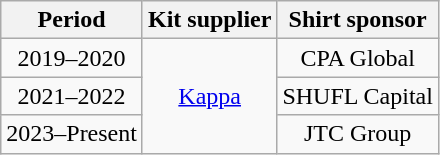<table class="wikitable" style="text-align:center">
<tr>
<th>Period</th>
<th>Kit supplier</th>
<th>Shirt sponsor</th>
</tr>
<tr>
<td>2019–2020</td>
<td rowspan="3"><a href='#'>Kappa</a></td>
<td>CPA Global </td>
</tr>
<tr>
<td>2021–2022</td>
<td>SHUFL Capital </td>
</tr>
<tr>
<td>2023–Present</td>
<td>JTC Group </td>
</tr>
</table>
